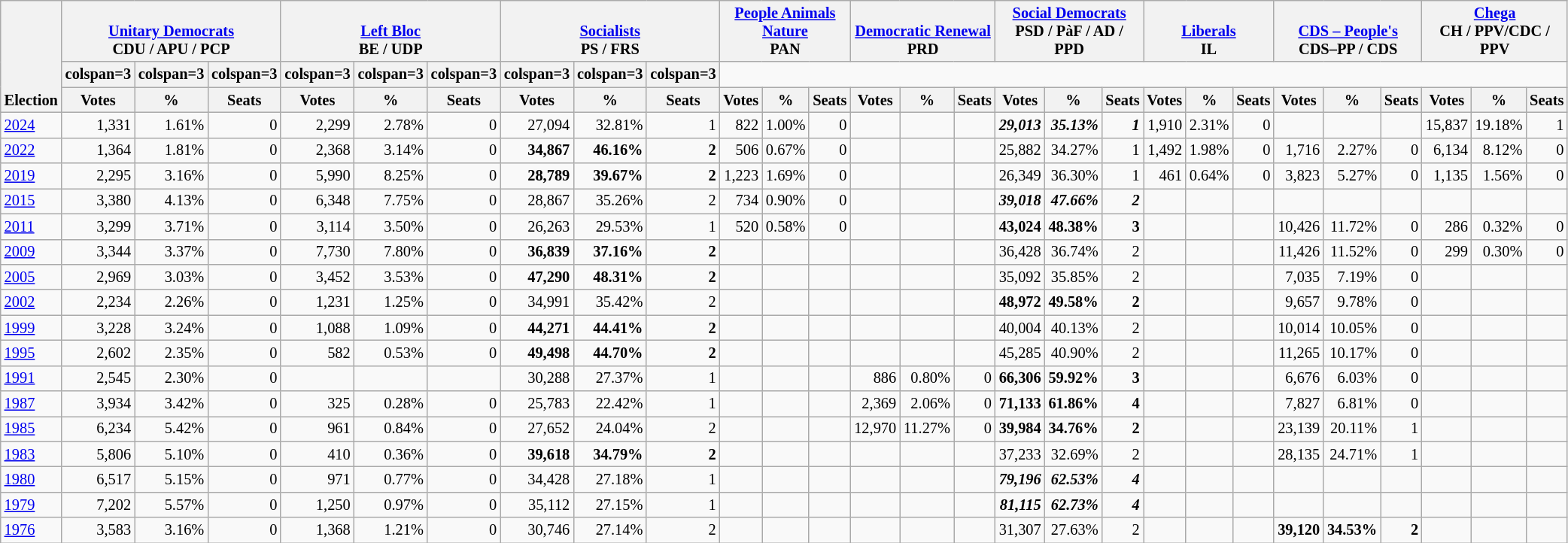<table class="wikitable" border="1" style="font-size:85%; text-align:right;">
<tr>
<th style="text-align:left;" valign=bottom rowspan=3>Election</th>
<th valign=bottom colspan=3><a href='#'>Unitary Democrats</a><br>CDU / APU / PCP</th>
<th valign=bottom colspan=3><a href='#'>Left Bloc</a><br>BE / UDP</th>
<th valign=bottom colspan=3><a href='#'>Socialists</a><br>PS / FRS</th>
<th valign=bottom colspan=3><a href='#'>People Animals Nature</a><br>PAN</th>
<th valign=bottom colspan=3><a href='#'>Democratic Renewal</a><br>PRD</th>
<th valign=bottom colspan=3><a href='#'>Social Democrats</a><br>PSD / PàF / AD / PPD</th>
<th valign=bottom colspan=3><a href='#'>Liberals</a><br>IL</th>
<th valign=bottom colspan=3><a href='#'>CDS – People's</a><br>CDS–PP / CDS</th>
<th valign=bottom colspan=3><a href='#'>Chega</a><br>CH / PPV/CDC / PPV</th>
</tr>
<tr>
<th>colspan=3 </th>
<th>colspan=3 </th>
<th>colspan=3 </th>
<th>colspan=3 </th>
<th>colspan=3 </th>
<th>colspan=3 </th>
<th>colspan=3 </th>
<th>colspan=3 </th>
<th>colspan=3 </th>
</tr>
<tr>
<th>Votes</th>
<th>%</th>
<th>Seats</th>
<th>Votes</th>
<th>%</th>
<th>Seats</th>
<th>Votes</th>
<th>%</th>
<th>Seats</th>
<th>Votes</th>
<th>%</th>
<th>Seats</th>
<th>Votes</th>
<th>%</th>
<th>Seats</th>
<th>Votes</th>
<th>%</th>
<th>Seats</th>
<th>Votes</th>
<th>%</th>
<th>Seats</th>
<th>Votes</th>
<th>%</th>
<th>Seats</th>
<th>Votes</th>
<th>%</th>
<th>Seats</th>
</tr>
<tr>
<td align=left><a href='#'>2024</a></td>
<td>1,331</td>
<td>1.61%</td>
<td>0</td>
<td>2,299</td>
<td>2.78%</td>
<td>0</td>
<td>27,094</td>
<td>32.81%</td>
<td>1</td>
<td>822</td>
<td>1.00%</td>
<td>0</td>
<td></td>
<td></td>
<td></td>
<td><strong><em>29,013</em></strong></td>
<td><strong><em>35.13%</em></strong></td>
<td><strong><em>1</em></strong></td>
<td>1,910</td>
<td>2.31%</td>
<td>0</td>
<td></td>
<td></td>
<td></td>
<td>15,837</td>
<td>19.18%</td>
<td>1</td>
</tr>
<tr>
<td align=left><a href='#'>2022</a></td>
<td>1,364</td>
<td>1.81%</td>
<td>0</td>
<td>2,368</td>
<td>3.14%</td>
<td>0</td>
<td><strong>34,867</strong></td>
<td><strong>46.16%</strong></td>
<td><strong>2</strong></td>
<td>506</td>
<td>0.67%</td>
<td>0</td>
<td></td>
<td></td>
<td></td>
<td>25,882</td>
<td>34.27%</td>
<td>1</td>
<td>1,492</td>
<td>1.98%</td>
<td>0</td>
<td>1,716</td>
<td>2.27%</td>
<td>0</td>
<td>6,134</td>
<td>8.12%</td>
<td>0</td>
</tr>
<tr>
<td align=left><a href='#'>2019</a></td>
<td>2,295</td>
<td>3.16%</td>
<td>0</td>
<td>5,990</td>
<td>8.25%</td>
<td>0</td>
<td><strong>28,789</strong></td>
<td><strong>39.67%</strong></td>
<td><strong>2</strong></td>
<td>1,223</td>
<td>1.69%</td>
<td>0</td>
<td></td>
<td></td>
<td></td>
<td>26,349</td>
<td>36.30%</td>
<td>1</td>
<td>461</td>
<td>0.64%</td>
<td>0</td>
<td>3,823</td>
<td>5.27%</td>
<td>0</td>
<td>1,135</td>
<td>1.56%</td>
<td>0</td>
</tr>
<tr>
<td align=left><a href='#'>2015</a></td>
<td>3,380</td>
<td>4.13%</td>
<td>0</td>
<td>6,348</td>
<td>7.75%</td>
<td>0</td>
<td>28,867</td>
<td>35.26%</td>
<td>2</td>
<td>734</td>
<td>0.90%</td>
<td>0</td>
<td></td>
<td></td>
<td></td>
<td><strong><em>39,018</em></strong></td>
<td><strong><em>47.66%</em></strong></td>
<td><strong><em>2</em></strong></td>
<td></td>
<td></td>
<td></td>
<td></td>
<td></td>
<td></td>
<td></td>
<td></td>
<td></td>
</tr>
<tr>
<td align=left><a href='#'>2011</a></td>
<td>3,299</td>
<td>3.71%</td>
<td>0</td>
<td>3,114</td>
<td>3.50%</td>
<td>0</td>
<td>26,263</td>
<td>29.53%</td>
<td>1</td>
<td>520</td>
<td>0.58%</td>
<td>0</td>
<td></td>
<td></td>
<td></td>
<td><strong>43,024</strong></td>
<td><strong>48.38%</strong></td>
<td><strong>3</strong></td>
<td></td>
<td></td>
<td></td>
<td>10,426</td>
<td>11.72%</td>
<td>0</td>
<td>286</td>
<td>0.32%</td>
<td>0</td>
</tr>
<tr>
<td align=left><a href='#'>2009</a></td>
<td>3,344</td>
<td>3.37%</td>
<td>0</td>
<td>7,730</td>
<td>7.80%</td>
<td>0</td>
<td><strong>36,839</strong></td>
<td><strong>37.16%</strong></td>
<td><strong>2</strong></td>
<td></td>
<td></td>
<td></td>
<td></td>
<td></td>
<td></td>
<td>36,428</td>
<td>36.74%</td>
<td>2</td>
<td></td>
<td></td>
<td></td>
<td>11,426</td>
<td>11.52%</td>
<td>0</td>
<td>299</td>
<td>0.30%</td>
<td>0</td>
</tr>
<tr>
<td align=left><a href='#'>2005</a></td>
<td>2,969</td>
<td>3.03%</td>
<td>0</td>
<td>3,452</td>
<td>3.53%</td>
<td>0</td>
<td><strong>47,290</strong></td>
<td><strong>48.31%</strong></td>
<td><strong>2</strong></td>
<td></td>
<td></td>
<td></td>
<td></td>
<td></td>
<td></td>
<td>35,092</td>
<td>35.85%</td>
<td>2</td>
<td></td>
<td></td>
<td></td>
<td>7,035</td>
<td>7.19%</td>
<td>0</td>
<td></td>
<td></td>
<td></td>
</tr>
<tr>
<td align=left><a href='#'>2002</a></td>
<td>2,234</td>
<td>2.26%</td>
<td>0</td>
<td>1,231</td>
<td>1.25%</td>
<td>0</td>
<td>34,991</td>
<td>35.42%</td>
<td>2</td>
<td></td>
<td></td>
<td></td>
<td></td>
<td></td>
<td></td>
<td><strong>48,972</strong></td>
<td><strong>49.58%</strong></td>
<td><strong>2</strong></td>
<td></td>
<td></td>
<td></td>
<td>9,657</td>
<td>9.78%</td>
<td>0</td>
<td></td>
<td></td>
<td></td>
</tr>
<tr>
<td align=left><a href='#'>1999</a></td>
<td>3,228</td>
<td>3.24%</td>
<td>0</td>
<td>1,088</td>
<td>1.09%</td>
<td>0</td>
<td><strong>44,271</strong></td>
<td><strong>44.41%</strong></td>
<td><strong>2</strong></td>
<td></td>
<td></td>
<td></td>
<td></td>
<td></td>
<td></td>
<td>40,004</td>
<td>40.13%</td>
<td>2</td>
<td></td>
<td></td>
<td></td>
<td>10,014</td>
<td>10.05%</td>
<td>0</td>
<td></td>
<td></td>
<td></td>
</tr>
<tr>
<td align=left><a href='#'>1995</a></td>
<td>2,602</td>
<td>2.35%</td>
<td>0</td>
<td>582</td>
<td>0.53%</td>
<td>0</td>
<td><strong>49,498</strong></td>
<td><strong>44.70%</strong></td>
<td><strong>2</strong></td>
<td></td>
<td></td>
<td></td>
<td></td>
<td></td>
<td></td>
<td>45,285</td>
<td>40.90%</td>
<td>2</td>
<td></td>
<td></td>
<td></td>
<td>11,265</td>
<td>10.17%</td>
<td>0</td>
<td></td>
<td></td>
<td></td>
</tr>
<tr>
<td align=left><a href='#'>1991</a></td>
<td>2,545</td>
<td>2.30%</td>
<td>0</td>
<td></td>
<td></td>
<td></td>
<td>30,288</td>
<td>27.37%</td>
<td>1</td>
<td></td>
<td></td>
<td></td>
<td>886</td>
<td>0.80%</td>
<td>0</td>
<td><strong>66,306</strong></td>
<td><strong>59.92%</strong></td>
<td><strong>3</strong></td>
<td></td>
<td></td>
<td></td>
<td>6,676</td>
<td>6.03%</td>
<td>0</td>
<td></td>
<td></td>
<td></td>
</tr>
<tr>
<td align=left><a href='#'>1987</a></td>
<td>3,934</td>
<td>3.42%</td>
<td>0</td>
<td>325</td>
<td>0.28%</td>
<td>0</td>
<td>25,783</td>
<td>22.42%</td>
<td>1</td>
<td></td>
<td></td>
<td></td>
<td>2,369</td>
<td>2.06%</td>
<td>0</td>
<td><strong>71,133</strong></td>
<td><strong>61.86%</strong></td>
<td><strong>4</strong></td>
<td></td>
<td></td>
<td></td>
<td>7,827</td>
<td>6.81%</td>
<td>0</td>
<td></td>
<td></td>
<td></td>
</tr>
<tr>
<td align=left><a href='#'>1985</a></td>
<td>6,234</td>
<td>5.42%</td>
<td>0</td>
<td>961</td>
<td>0.84%</td>
<td>0</td>
<td>27,652</td>
<td>24.04%</td>
<td>2</td>
<td></td>
<td></td>
<td></td>
<td>12,970</td>
<td>11.27%</td>
<td>0</td>
<td><strong>39,984</strong></td>
<td><strong>34.76%</strong></td>
<td><strong>2</strong></td>
<td></td>
<td></td>
<td></td>
<td>23,139</td>
<td>20.11%</td>
<td>1</td>
<td></td>
<td></td>
<td></td>
</tr>
<tr>
<td align=left><a href='#'>1983</a></td>
<td>5,806</td>
<td>5.10%</td>
<td>0</td>
<td>410</td>
<td>0.36%</td>
<td>0</td>
<td><strong>39,618</strong></td>
<td><strong>34.79%</strong></td>
<td><strong>2</strong></td>
<td></td>
<td></td>
<td></td>
<td></td>
<td></td>
<td></td>
<td>37,233</td>
<td>32.69%</td>
<td>2</td>
<td></td>
<td></td>
<td></td>
<td>28,135</td>
<td>24.71%</td>
<td>1</td>
<td></td>
<td></td>
<td></td>
</tr>
<tr>
<td align=left><a href='#'>1980</a></td>
<td>6,517</td>
<td>5.15%</td>
<td>0</td>
<td>971</td>
<td>0.77%</td>
<td>0</td>
<td>34,428</td>
<td>27.18%</td>
<td>1</td>
<td></td>
<td></td>
<td></td>
<td></td>
<td></td>
<td></td>
<td><strong><em>79,196</em></strong></td>
<td><strong><em>62.53%</em></strong></td>
<td><strong><em>4</em></strong></td>
<td></td>
<td></td>
<td></td>
<td></td>
<td></td>
<td></td>
<td></td>
<td></td>
<td></td>
</tr>
<tr>
<td align=left><a href='#'>1979</a></td>
<td>7,202</td>
<td>5.57%</td>
<td>0</td>
<td>1,250</td>
<td>0.97%</td>
<td>0</td>
<td>35,112</td>
<td>27.15%</td>
<td>1</td>
<td></td>
<td></td>
<td></td>
<td></td>
<td></td>
<td></td>
<td><strong><em>81,115</em></strong></td>
<td><strong><em>62.73%</em></strong></td>
<td><strong><em>4</em></strong></td>
<td></td>
<td></td>
<td></td>
<td></td>
<td></td>
<td></td>
<td></td>
<td></td>
<td></td>
</tr>
<tr>
<td align=left><a href='#'>1976</a></td>
<td>3,583</td>
<td>3.16%</td>
<td>0</td>
<td>1,368</td>
<td>1.21%</td>
<td>0</td>
<td>30,746</td>
<td>27.14%</td>
<td>2</td>
<td></td>
<td></td>
<td></td>
<td></td>
<td></td>
<td></td>
<td>31,307</td>
<td>27.63%</td>
<td>2</td>
<td></td>
<td></td>
<td></td>
<td><strong>39,120</strong></td>
<td><strong>34.53%</strong></td>
<td><strong>2</strong></td>
<td></td>
<td></td>
<td></td>
</tr>
</table>
